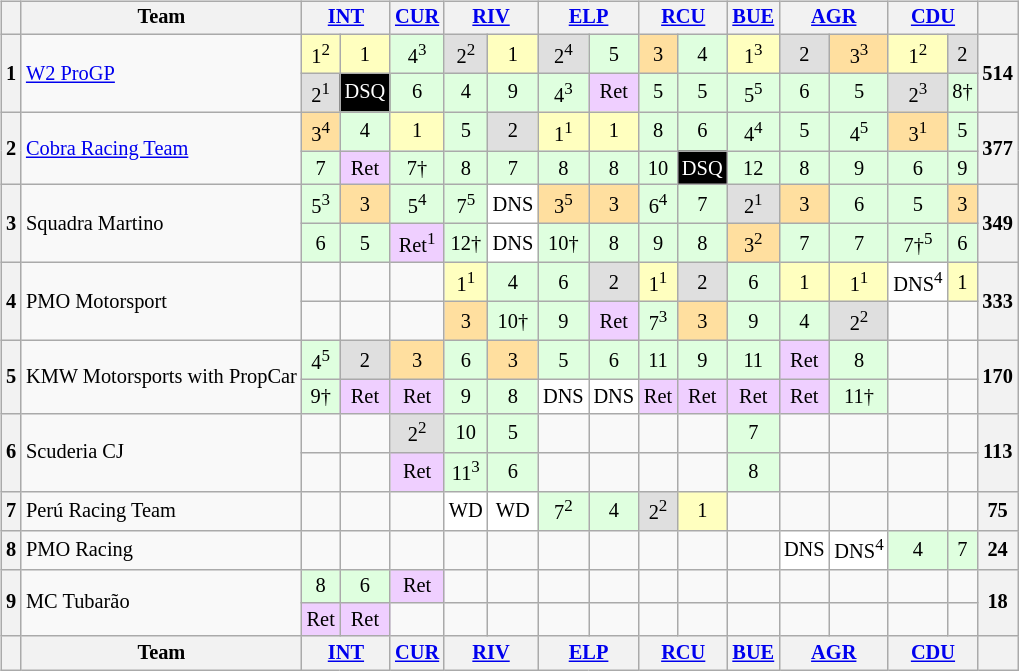<table>
<tr>
<td><br><table class="wikitable" style="font-size:85%; text-align:center">
<tr>
<th></th>
<th>Team</th>
<th colspan=2><a href='#'>INT</a><br></th>
<th><a href='#'>CUR</a><br></th>
<th colspan=2><a href='#'>RIV</a><br></th>
<th colspan=2><a href='#'>ELP</a><br></th>
<th colspan=2><a href='#'>RCU</a><br></th>
<th><a href='#'>BUE</a><br></th>
<th colspan=2><a href='#'>AGR</a><br></th>
<th colspan=2><a href='#'>CDU</a><br></th>
<th></th>
</tr>
<tr>
<th rowspan="2">1</th>
<td rowspan="2" align="left"> <a href='#'>W2 ProGP</a></td>
<td bgcolor="#FFFFBF">1<sup>2</sup></td>
<td bgcolor="#FFFFBF">1</td>
<td bgcolor="#DFFFDF">4<sup>3</sup></td>
<td bgcolor="#DFDFDF">2<sup>2</sup></td>
<td bgcolor="#FFFFBF">1</td>
<td bgcolor="#DFDFDF">2<sup>4</sup></td>
<td bgcolor="#DFFFDF">5</td>
<td bgcolor="#FFDF9F">3</td>
<td bgcolor="#DFFFDF">4</td>
<td bgcolor="#FFFFBF">1<sup>3</sup></td>
<td bgcolor="#DFDFDF">2</td>
<td bgcolor="#FFDF9F">3<sup>3</sup></td>
<td bgcolor="#FFFFBF">1<sup>2</sup></td>
<td bgcolor="#DFDFDF">2</td>
<th rowspan="2">514</th>
</tr>
<tr>
<td bgcolor="#DFDFDF">2<sup>1</sup></td>
<td style="background:#000000; color:#ffffff;">DSQ</td>
<td bgcolor="#DFFFDF">6</td>
<td bgcolor="#DFFFDF">4</td>
<td bgcolor="#DFFFDF">9</td>
<td bgcolor="#DFFFDF">4<sup>3</sup></td>
<td bgcolor="#EFCFFF">Ret</td>
<td bgcolor="#DFFFDF">5</td>
<td bgcolor="#DFFFDF">5</td>
<td bgcolor="#DFFFDF">5<sup>5</sup></td>
<td bgcolor="#DFFFDF">6</td>
<td bgcolor="#DFFFDF">5</td>
<td bgcolor="#DFDFDF">2<sup>3</sup></td>
<td bgcolor="#DFFFDF">8†</td>
</tr>
<tr>
<th rowspan="2">2</th>
<td rowspan="2" align="left"> <a href='#'>Cobra Racing Team</a></td>
<td bgcolor="#FFDF9F">3<sup>4</sup></td>
<td bgcolor="#DFFFDF">4</td>
<td bgcolor="#FFFFBF">1</td>
<td bgcolor="#DFFFDF">5</td>
<td bgcolor="#DFDFDF">2</td>
<td bgcolor="#FFFFBF">1<sup>1</sup></td>
<td bgcolor="#FFFFBF">1</td>
<td bgcolor="#DFFFDF">8</td>
<td bgcolor="#DFFFDF">6</td>
<td bgcolor="#DFFFDF">4<sup>4</sup></td>
<td bgcolor="#DFFFDF">5</td>
<td bgcolor="#DFFFDF">4<sup>5</sup></td>
<td bgcolor="#FFDF9F">3<sup>1</sup></td>
<td bgcolor="#DFFFDF">5</td>
<th rowspan="2">377</th>
</tr>
<tr>
<td bgcolor="#DFFFDF">7</td>
<td bgcolor="#EFCFFF">Ret</td>
<td bgcolor="#DFFFDF">7†</td>
<td bgcolor="#DFFFDF">8</td>
<td bgcolor="#DFFFDF">7</td>
<td bgcolor="#DFFFDF">8</td>
<td bgcolor="#DFFFDF">8</td>
<td bgcolor="#DFFFDF">10</td>
<td style="background:#000000; color:#ffffff;">DSQ</td>
<td bgcolor="#DFFFDF">12</td>
<td bgcolor="#DFFFDF">8</td>
<td bgcolor="#DFFFDF">9</td>
<td bgcolor="#DFFFDF">6</td>
<td bgcolor="#DFFFDF">9</td>
</tr>
<tr>
<th rowspan="2">3</th>
<td rowspan="2" align="left"> Squadra Martino</td>
<td bgcolor="#DFFFDF">5<sup>3</sup></td>
<td bgcolor="#FFDF9F">3</td>
<td bgcolor="#DFFFDF">5<sup>4</sup></td>
<td bgcolor="#DFFFDF">7<sup>5</sup></td>
<td bgcolor="#FFFFFF">DNS</td>
<td bgcolor="#FFDF9F">3<sup>5</sup></td>
<td bgcolor="#FFDF9F">3</td>
<td bgcolor="#DFFFDF">6<sup>4</sup></td>
<td bgcolor="#DFFFDF">7</td>
<td bgcolor="#DFDFDF">2<sup>1</sup></td>
<td bgcolor="#FFDF9F">3</td>
<td bgcolor="#DFFFDF">6</td>
<td bgcolor="#DFFFDF">5</td>
<td bgcolor="#FFDF9F">3</td>
<th rowspan="2">349</th>
</tr>
<tr>
<td bgcolor="#DFFFDF">6</td>
<td bgcolor="#DFFFDF">5</td>
<td bgcolor="#EFCFFF">Ret<sup>1</sup></td>
<td bgcolor="#DFFFDF">12†</td>
<td bgcolor="#FFFFFF">DNS</td>
<td bgcolor="#DFFFDF">10†</td>
<td bgcolor="#DFFFDF">8</td>
<td bgcolor="#DFFFDF">9</td>
<td bgcolor="#DFFFDF">8</td>
<td bgcolor="#FFDF9F">3<sup>2</sup></td>
<td bgcolor="#DFFFDF">7</td>
<td bgcolor="#DFFFDF">7</td>
<td bgcolor="#DFFFDF">7†<sup>5</sup></td>
<td bgcolor="#DFFFDF">6</td>
</tr>
<tr>
<th rowspan="2">4</th>
<td rowspan="2" align="left"> PMO Motorsport</td>
<td></td>
<td></td>
<td></td>
<td bgcolor="#FFFFBF">1<sup>1</sup></td>
<td bgcolor="#DFFFDF">4</td>
<td bgcolor="#DFFFDF">6</td>
<td bgcolor="#DFDFDF">2</td>
<td bgcolor="#FFFFBF">1<sup>1</sup></td>
<td bgcolor="#DFDFDF">2</td>
<td bgcolor="#DFFFDF">6</td>
<td bgcolor="#FFFFBF">1</td>
<td bgcolor="#FFFFBF">1<sup>1</sup></td>
<td bgcolor="#FFFFFF">DNS<sup>4</sup></td>
<td bgcolor="#FFFFBF">1</td>
<th rowspan="2">333</th>
</tr>
<tr>
<td></td>
<td></td>
<td></td>
<td bgcolor="#FFDF9F">3</td>
<td bgcolor="#DFFFDF">10†</td>
<td bgcolor="#DFFFDF">9</td>
<td bgcolor="#EFCFFF">Ret</td>
<td bgcolor="#DFFFDF">7<sup>3</sup></td>
<td bgcolor="#FFDF9F">3</td>
<td bgcolor="#DFFFDF">9</td>
<td bgcolor="#DFFFDF">4</td>
<td bgcolor="#DFDFDF">2<sup>2</sup></td>
<td></td>
<td></td>
</tr>
<tr>
<th rowspan="2">5</th>
<td rowspan="2" align="left"> KMW Motorsports with PropCar</td>
<td bgcolor="#DFFFDF">4<sup>5</sup></td>
<td bgcolor="#DFDFDF">2</td>
<td bgcolor="#FFDF9F">3</td>
<td bgcolor="#DFFFDF">6</td>
<td bgcolor="#FFDF9F">3</td>
<td bgcolor="#DFFFDF">5</td>
<td bgcolor="#DFFFDF">6</td>
<td bgcolor="#DFFFDF">11</td>
<td bgcolor="#DFFFDF">9</td>
<td bgcolor="#DFFFDF">11</td>
<td bgcolor="#EFCFFF">Ret</td>
<td bgcolor="#DFFFDF">8</td>
<td></td>
<td></td>
<th rowspan="2">170</th>
</tr>
<tr>
<td bgcolor="#DFFFDF">9†</td>
<td bgcolor="#EFCFFF">Ret</td>
<td bgcolor="#EFCFFF">Ret</td>
<td bgcolor="#DFFFDF">9</td>
<td bgcolor="#DFFFDF">8</td>
<td bgcolor="#FFFFFF">DNS</td>
<td bgcolor="#FFFFFF">DNS</td>
<td bgcolor="#EFCFFF">Ret</td>
<td bgcolor="#EFCFFF">Ret</td>
<td bgcolor="#EFCFFF">Ret</td>
<td bgcolor="#EFCFFF">Ret</td>
<td bgcolor="#DFFFDF">11†</td>
<td></td>
<td></td>
</tr>
<tr>
<th rowspan="2">6</th>
<td rowspan="2" align="left"> Scuderia CJ</td>
<td></td>
<td></td>
<td bgcolor="#DFDFDF">2<sup>2</sup></td>
<td bgcolor="#DFFFDF">10</td>
<td bgcolor="#DFFFDF">5</td>
<td></td>
<td></td>
<td></td>
<td></td>
<td bgcolor="#DFFFDF">7</td>
<td></td>
<td></td>
<td></td>
<td></td>
<th rowspan="2">113</th>
</tr>
<tr>
<td></td>
<td></td>
<td bgcolor="#EFCFFF">Ret</td>
<td bgcolor="#DFFFDF">11<sup>3</sup></td>
<td bgcolor="#DFFFDF">6</td>
<td></td>
<td></td>
<td></td>
<td></td>
<td bgcolor="#DFFFDF">8</td>
<td></td>
<td></td>
<td></td>
<td></td>
</tr>
<tr>
<th>7</th>
<td align="left"> Perú Racing Team</td>
<td></td>
<td></td>
<td></td>
<td bgcolor="#FFFFFF">WD</td>
<td bgcolor="#FFFFFF">WD</td>
<td bgcolor="#DFFFDF">7<sup>2</sup></td>
<td bgcolor="#DFFFDF">4</td>
<td bgcolor="#DFDFDF">2<sup>2</sup></td>
<td bgcolor="#FFFFBF">1</td>
<td></td>
<td></td>
<td></td>
<td></td>
<td></td>
<th>75</th>
</tr>
<tr>
<th>8</th>
<td align="left"> PMO Racing</td>
<td></td>
<td></td>
<td></td>
<td></td>
<td></td>
<td></td>
<td></td>
<td></td>
<td></td>
<td></td>
<td bgcolor="#FFFFFF">DNS</td>
<td bgcolor="#FFFFFF">DNS<sup>4</sup></td>
<td bgcolor="#DFFFDF">4</td>
<td bgcolor="#DFFFDF">7</td>
<th>24</th>
</tr>
<tr>
<th rowspan="2">9</th>
<td rowspan="2" align="left"> MC Tubarão</td>
<td bgcolor="#DFFFDF">8</td>
<td bgcolor="#DFFFDF">6</td>
<td bgcolor="#EFCFFF">Ret</td>
<td></td>
<td></td>
<td></td>
<td></td>
<td></td>
<td></td>
<td></td>
<td></td>
<td></td>
<td></td>
<td></td>
<th rowspan="2">18</th>
</tr>
<tr>
<td bgcolor="#EFCFFF">Ret</td>
<td bgcolor="#EFCFFF">Ret</td>
<td></td>
<td></td>
<td></td>
<td></td>
<td></td>
<td></td>
<td></td>
<td></td>
<td></td>
<td></td>
<td></td>
<td></td>
</tr>
<tr>
<th valign=middle></th>
<th valign=middle>Team</th>
<th colspan=2><a href='#'>INT</a><br></th>
<th><a href='#'>CUR</a><br></th>
<th colspan=2><a href='#'>RIV</a><br></th>
<th colspan=2><a href='#'>ELP</a><br></th>
<th colspan=2><a href='#'>RCU</a><br></th>
<th><a href='#'>BUE</a><br></th>
<th colspan=2><a href='#'>AGR</a><br></th>
<th colspan=2><a href='#'>CDU</a><br></th>
<th valign=middle>  </th>
</tr>
</table>
</td>
<td valign="top"><br></td>
</tr>
</table>
